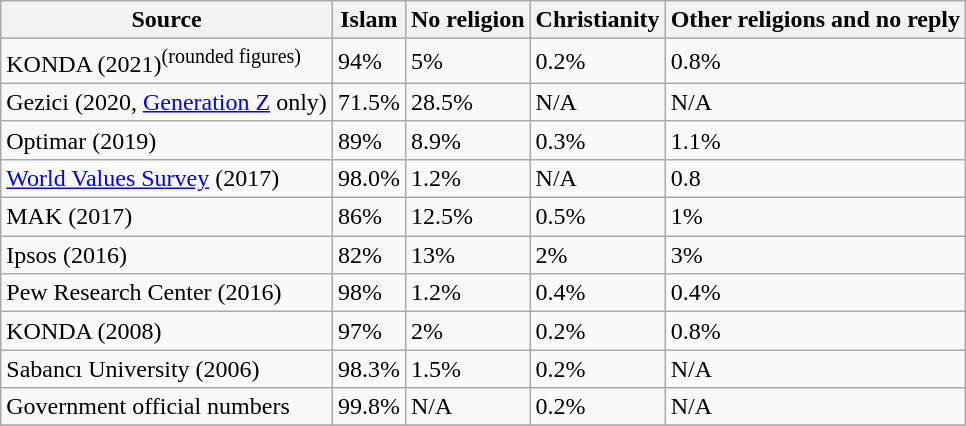<table class="wikitable">
<tr>
<th rowspan="1">Source</th>
<th rowspan="1">Islam</th>
<th rowspan="1">No religion</th>
<th rowspan="1">Christianity</th>
<th rowspan="1">Other religions and no reply</th>
</tr>
<tr>
<td>KONDA (2021)<sup>(rounded figures)</sup></td>
<td>94%</td>
<td>5%</td>
<td>0.2%</td>
<td>0.8%</td>
</tr>
<tr>
<td>Gezici (2020, <a href='#'>Generation Z</a> only)</td>
<td>71.5%</td>
<td>28.5%</td>
<td>N/A</td>
<td>N/A</td>
</tr>
<tr>
<td>Optimar (2019)</td>
<td>89%</td>
<td>8.9%</td>
<td>0.3%</td>
<td>1.1%</td>
</tr>
<tr>
<td><a href='#'>World Values Survey</a> (2017)</td>
<td>98.0%</td>
<td>1.2%</td>
<td>N/A</td>
<td>0.8</td>
</tr>
<tr>
<td>MAK (2017)</td>
<td>86%</td>
<td>12.5%</td>
<td>0.5%</td>
<td>1%</td>
</tr>
<tr>
<td>Ipsos (2016)</td>
<td>82%</td>
<td>13%</td>
<td>2%</td>
<td>3%</td>
</tr>
<tr>
<td>Pew Research Center (2016)</td>
<td>98%</td>
<td>1.2%</td>
<td>0.4%</td>
<td>0.4%</td>
</tr>
<tr>
<td>KONDA (2008)</td>
<td>97%</td>
<td>2%</td>
<td>0.2%</td>
<td>0.8%</td>
</tr>
<tr>
<td>Sabancı University (2006)</td>
<td>98.3%</td>
<td>1.5%</td>
<td>0.2%</td>
<td>N/A</td>
</tr>
<tr>
<td>Government official numbers</td>
<td>99.8%</td>
<td>N/A</td>
<td>0.2%</td>
<td>N/A</td>
</tr>
<tr>
</tr>
</table>
